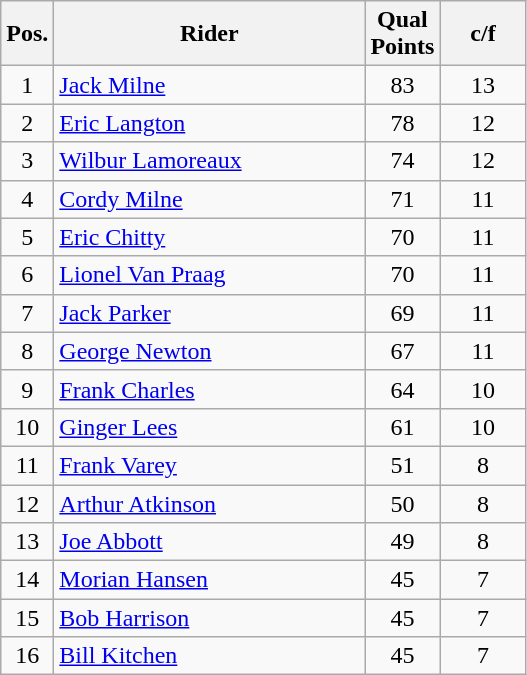<table class=wikitable>
<tr>
<th width=25px>Pos.</th>
<th width=200px>Rider</th>
<th width=40px>Qual Points</th>
<th width=50px>c/f</th>
</tr>
<tr align=center>
<td>1</td>
<td align=left> <a href='#'>Jack Milne</a></td>
<td>83</td>
<td>13</td>
</tr>
<tr align=center>
<td>2</td>
<td align=left> <a href='#'>Eric Langton</a></td>
<td>78</td>
<td>12</td>
</tr>
<tr align=center>
<td>3</td>
<td align=left> <a href='#'>Wilbur Lamoreaux</a></td>
<td>74</td>
<td>12</td>
</tr>
<tr align=center>
<td>4</td>
<td align=left> <a href='#'>Cordy Milne</a></td>
<td>71</td>
<td>11</td>
</tr>
<tr align=center>
<td>5</td>
<td align=left> <a href='#'>Eric Chitty</a></td>
<td>70</td>
<td>11</td>
</tr>
<tr align=center>
<td>6</td>
<td align=left> <a href='#'>Lionel Van Praag</a></td>
<td>70</td>
<td>11</td>
</tr>
<tr align=center>
<td>7</td>
<td align=left> <a href='#'>Jack Parker</a></td>
<td>69</td>
<td>11</td>
</tr>
<tr align=center>
<td>8</td>
<td align=left> <a href='#'>George Newton</a></td>
<td>67</td>
<td>11</td>
</tr>
<tr align=center>
<td>9</td>
<td align=left> <a href='#'>Frank Charles</a></td>
<td>64</td>
<td>10</td>
</tr>
<tr align=center>
<td>10</td>
<td align=left> <a href='#'>Ginger Lees</a></td>
<td>61</td>
<td>10</td>
</tr>
<tr align=center>
<td>11</td>
<td align=left> <a href='#'>Frank Varey</a></td>
<td>51</td>
<td>8</td>
</tr>
<tr align=center>
<td>12</td>
<td align=left> <a href='#'>Arthur Atkinson</a></td>
<td>50</td>
<td>8</td>
</tr>
<tr align=center>
<td>13</td>
<td align=left> <a href='#'>Joe Abbott</a></td>
<td>49</td>
<td>8</td>
</tr>
<tr align=center>
<td>14</td>
<td align=left> <a href='#'>Morian Hansen</a></td>
<td>45</td>
<td>7</td>
</tr>
<tr align=center>
<td>15</td>
<td align=left> <a href='#'>Bob Harrison</a></td>
<td>45</td>
<td>7</td>
</tr>
<tr align=center>
<td>16</td>
<td align=left> <a href='#'>Bill Kitchen</a></td>
<td>45</td>
<td>7</td>
</tr>
</table>
